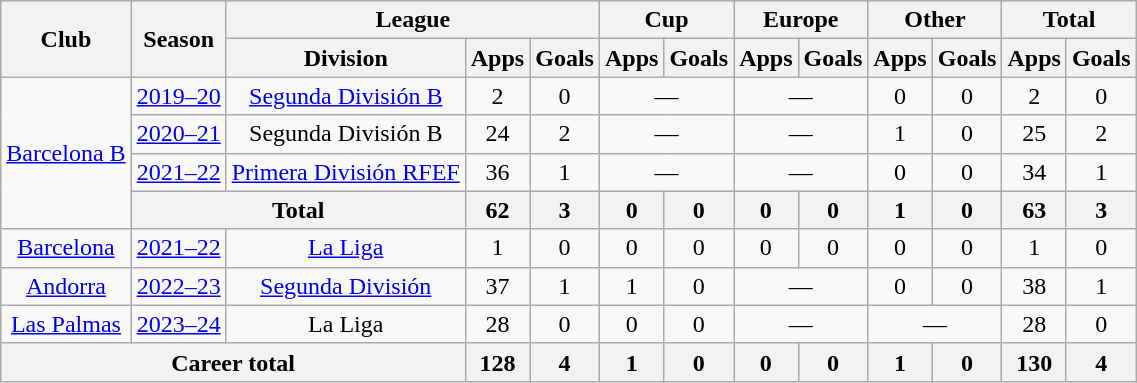<table class="wikitable" style="text-align: center">
<tr>
<th rowspan="2">Club</th>
<th rowspan="2">Season</th>
<th colspan="3">League</th>
<th colspan="2">Cup</th>
<th colspan="2">Europe</th>
<th colspan="2">Other</th>
<th colspan="2">Total</th>
</tr>
<tr>
<th>Division</th>
<th>Apps</th>
<th>Goals</th>
<th>Apps</th>
<th>Goals</th>
<th>Apps</th>
<th>Goals</th>
<th>Apps</th>
<th>Goals</th>
<th>Apps</th>
<th>Goals</th>
</tr>
<tr>
<td rowspan="4"><a href='#'>Barcelona B</a></td>
<td><a href='#'>2019–20</a></td>
<td><a href='#'>Segunda División B</a></td>
<td>2</td>
<td>0</td>
<td colspan="2">—</td>
<td colspan="2">—</td>
<td>0</td>
<td>0</td>
<td>2</td>
<td>0</td>
</tr>
<tr>
<td><a href='#'>2020–21</a></td>
<td>Segunda División B</td>
<td>24</td>
<td>2</td>
<td colspan="2">—</td>
<td colspan="2">—</td>
<td>1</td>
<td>0</td>
<td>25</td>
<td>2</td>
</tr>
<tr>
<td><a href='#'>2021–22</a></td>
<td><a href='#'>Primera División RFEF</a></td>
<td>36</td>
<td>1</td>
<td colspan="2">—</td>
<td colspan="2">—</td>
<td>0</td>
<td>0</td>
<td>34</td>
<td>1</td>
</tr>
<tr>
<th colspan="2">Total</th>
<th>62</th>
<th>3</th>
<th>0</th>
<th>0</th>
<th>0</th>
<th>0</th>
<th>1</th>
<th>0</th>
<th>63</th>
<th>3</th>
</tr>
<tr>
<td><a href='#'>Barcelona</a></td>
<td><a href='#'>2021–22</a></td>
<td><a href='#'>La Liga</a></td>
<td>1</td>
<td>0</td>
<td>0</td>
<td>0</td>
<td>0</td>
<td>0</td>
<td>0</td>
<td>0</td>
<td>1</td>
<td>0</td>
</tr>
<tr>
<td><a href='#'>Andorra</a></td>
<td><a href='#'>2022–23</a></td>
<td><a href='#'>Segunda División</a></td>
<td>37</td>
<td>1</td>
<td>1</td>
<td>0</td>
<td colspan="2">—</td>
<td>0</td>
<td>0</td>
<td>38</td>
<td>1</td>
</tr>
<tr>
<td><a href='#'>Las Palmas</a></td>
<td><a href='#'>2023–24</a></td>
<td>La Liga</td>
<td>28</td>
<td>0</td>
<td>0</td>
<td>0</td>
<td colspan="2">—</td>
<td colspan="2">—</td>
<td>28</td>
<td>0</td>
</tr>
<tr>
<th colspan="3">Career total</th>
<th>128</th>
<th>4</th>
<th>1</th>
<th>0</th>
<th>0</th>
<th>0</th>
<th>1</th>
<th>0</th>
<th>130</th>
<th>4</th>
</tr>
</table>
